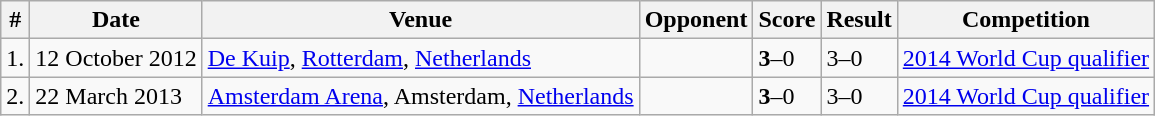<table class="wikitable">
<tr>
<th>#</th>
<th>Date</th>
<th>Venue</th>
<th>Opponent</th>
<th>Score</th>
<th>Result</th>
<th>Competition</th>
</tr>
<tr>
<td>1.</td>
<td>12 October 2012</td>
<td><a href='#'>De Kuip</a>, <a href='#'>Rotterdam</a>, <a href='#'>Netherlands</a></td>
<td></td>
<td><strong>3</strong>–0</td>
<td>3–0</td>
<td><a href='#'>2014 World Cup qualifier</a></td>
</tr>
<tr>
<td>2.</td>
<td>22 March 2013</td>
<td><a href='#'>Amsterdam Arena</a>, Amsterdam, <a href='#'>Netherlands</a></td>
<td></td>
<td><strong>3</strong>–0</td>
<td>3–0</td>
<td><a href='#'>2014 World Cup qualifier</a></td>
</tr>
</table>
